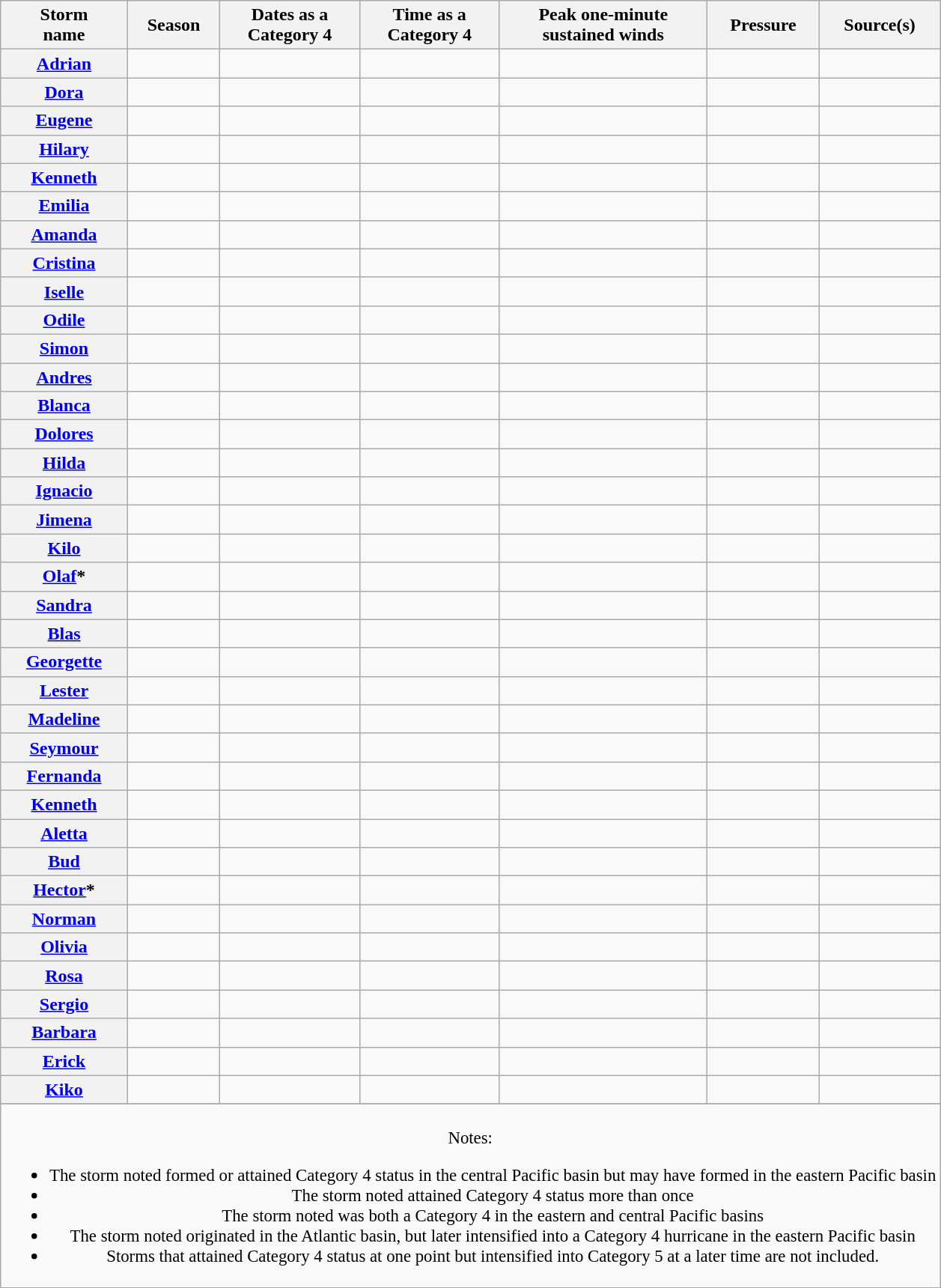<table class="wikitable plainrowheaders sortable">
<tr>
<th scope="col">Storm<br>name</th>
<th scope="col">Season</th>
<th scope="col">Dates as a<br>Category 4</th>
<th scope="col">Time as a<br>Category 4</th>
<th scope="col">Peak one-minute<br>sustained winds</th>
<th scope="col">Pressure</th>
<th scope="col" class="unsortable">Source(s)</th>
</tr>
<tr>
<th scope="row"><a href='#'>Adrian</a></th>
<td></td>
<td></td>
<td></td>
<td></td>
<td></td>
<td></td>
</tr>
<tr>
<th scope="row"><a href='#'>Dora</a></th>
<td></td>
<td></td>
<td></td>
<td></td>
<td></td>
<td></td>
</tr>
<tr>
<th scope="row"><a href='#'>Eugene</a></th>
<td></td>
<td></td>
<td></td>
<td></td>
<td></td>
<td></td>
</tr>
<tr>
<th scope="row"><a href='#'>Hilary</a></th>
<td></td>
<td></td>
<td></td>
<td></td>
<td></td>
<td></td>
</tr>
<tr>
<th scope="row"><a href='#'>Kenneth</a></th>
<td></td>
<td></td>
<td></td>
<td></td>
<td></td>
<td></td>
</tr>
<tr>
<th scope="row"><a href='#'>Emilia</a></th>
<td></td>
<td></td>
<td></td>
<td></td>
<td></td>
<td></td>
</tr>
<tr>
<th scope="row"><a href='#'>Amanda</a></th>
<td></td>
<td></td>
<td></td>
<td></td>
<td></td>
<td></td>
</tr>
<tr>
<th scope="row"><a href='#'>Cristina</a></th>
<td></td>
<td></td>
<td></td>
<td></td>
<td></td>
<td></td>
</tr>
<tr>
<th scope="row"><a href='#'>Iselle</a></th>
<td></td>
<td></td>
<td></td>
<td></td>
<td></td>
<td></td>
</tr>
<tr>
<th scope="row"><a href='#'>Odile</a></th>
<td></td>
<td></td>
<td></td>
<td></td>
<td></td>
<td></td>
</tr>
<tr>
<th scope="row"><a href='#'>Simon</a></th>
<td></td>
<td></td>
<td></td>
<td></td>
<td></td>
<td></td>
</tr>
<tr>
<th scope="row"><a href='#'>Andres</a></th>
<td></td>
<td></td>
<td></td>
<td></td>
<td></td>
<td></td>
</tr>
<tr>
<th scope="row"><a href='#'>Blanca</a></th>
<td></td>
<td></td>
<td></td>
<td></td>
<td></td>
<td></td>
</tr>
<tr>
<th scope="row"><a href='#'>Dolores</a></th>
<td></td>
<td></td>
<td></td>
<td></td>
<td></td>
<td></td>
</tr>
<tr>
<th scope="row"><a href='#'>Hilda</a></th>
<td></td>
<td></td>
<td></td>
<td></td>
<td></td>
<td></td>
</tr>
<tr>
<th scope="row"><a href='#'>Ignacio</a></th>
<td></td>
<td></td>
<td></td>
<td></td>
<td></td>
<td></td>
</tr>
<tr>
<th scope="row"><a href='#'>Jimena</a></th>
<td></td>
<td></td>
<td></td>
<td></td>
<td></td>
<td></td>
</tr>
<tr>
<th scope="row"><a href='#'>Kilo</a></th>
<td></td>
<td></td>
<td></td>
<td></td>
<td></td>
<td></td>
</tr>
<tr>
<th scope="row"><a href='#'>Olaf</a>*</th>
<td></td>
<td></td>
<td></td>
<td></td>
<td></td>
<td></td>
</tr>
<tr>
<th scope="row"><a href='#'>Sandra</a></th>
<td></td>
<td></td>
<td></td>
<td></td>
<td></td>
<td></td>
</tr>
<tr>
<th scope="row"><a href='#'>Blas</a></th>
<td></td>
<td></td>
<td></td>
<td></td>
<td></td>
<td></td>
</tr>
<tr>
<th scope="row"><a href='#'>Georgette</a></th>
<td></td>
<td></td>
<td></td>
<td></td>
<td></td>
<td></td>
</tr>
<tr>
<th scope="row"><a href='#'>Lester</a></th>
<td></td>
<td></td>
<td></td>
<td></td>
<td></td>
<td></td>
</tr>
<tr>
<th scope="row"><a href='#'>Madeline</a></th>
<td></td>
<td></td>
<td></td>
<td></td>
<td></td>
<td></td>
</tr>
<tr>
<th scope="row"><a href='#'>Seymour</a></th>
<td></td>
<td></td>
<td></td>
<td></td>
<td></td>
<td></td>
</tr>
<tr>
<th scope="row"><a href='#'>Fernanda</a></th>
<td></td>
<td></td>
<td></td>
<td></td>
<td></td>
<td></td>
</tr>
<tr>
<th scope="row"><a href='#'>Kenneth</a></th>
<td></td>
<td></td>
<td></td>
<td></td>
<td></td>
<td></td>
</tr>
<tr>
<th scope="row"><a href='#'>Aletta</a></th>
<td></td>
<td></td>
<td></td>
<td></td>
<td></td>
<td></td>
</tr>
<tr>
<th scope="row"><a href='#'>Bud</a></th>
<td></td>
<td></td>
<td></td>
<td></td>
<td></td>
<td></td>
</tr>
<tr>
<th scope="row"><a href='#'>Hector</a>*</th>
<td></td>
<td></td>
<td></td>
<td></td>
<td></td>
<td></td>
</tr>
<tr>
<th scope="row"><a href='#'>Norman</a></th>
<td></td>
<td></td>
<td></td>
<td></td>
<td></td>
<td></td>
</tr>
<tr>
<th scope="row"><a href='#'>Olivia</a></th>
<td></td>
<td></td>
<td></td>
<td></td>
<td></td>
<td></td>
</tr>
<tr>
<th scope="row"><a href='#'>Rosa</a></th>
<td></td>
<td></td>
<td></td>
<td></td>
<td></td>
<td></td>
</tr>
<tr>
<th scope="row"><a href='#'>Sergio</a></th>
<td></td>
<td></td>
<td></td>
<td></td>
<td></td>
<td></td>
</tr>
<tr>
<th scope="row"><a href='#'>Barbara</a></th>
<td></td>
<td></td>
<td></td>
<td></td>
<td></td>
<td></td>
</tr>
<tr>
<th scope="row"><a href='#'>Erick</a></th>
<td></td>
<td></td>
<td></td>
<td></td>
<td></td>
<td></td>
</tr>
<tr>
<th scope="row"><a href='#'>Kiko</a></th>
<td></td>
<td></td>
<td></td>
<td></td>
<td></td>
<td></td>
</tr>
<tr>
</tr>
<tr class="sortbottom">
<td colspan="7" style="text-align:center; font-size:95%;"><br>Notes:<ul><li> The storm noted formed or attained Category 4 status in the central Pacific basin but may have formed in the eastern Pacific basin</li><li> The storm noted attained Category 4 status more than once</li><li> The storm noted was both a Category 4 in the eastern and central Pacific basins</li><li> The storm noted originated in the Atlantic basin, but later intensified into a Category 4 hurricane in the eastern Pacific basin</li><li> Storms that attained Category 4 status at one point but intensified into Category 5 at a later time are not included.</li></ul></td>
</tr>
</table>
